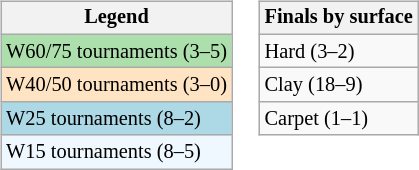<table>
<tr valign=top>
<td><br><table class="wikitable" style=font-size:85%;>
<tr>
<th>Legend</th>
</tr>
<tr style="background:#addfad;">
<td>W60/75 tournaments (3–5)</td>
</tr>
<tr style="background:#ffe4c4;">
<td>W40/50 tournaments (3–0)</td>
</tr>
<tr style="background:lightblue;">
<td>W25 tournaments (8–2)</td>
</tr>
<tr style="background:#f0f8ff;">
<td>W15 tournaments (8–5)</td>
</tr>
</table>
</td>
<td><br><table class="wikitable" style=font-size:85%;>
<tr>
<th>Finals by surface</th>
</tr>
<tr>
<td>Hard (3–2)</td>
</tr>
<tr>
<td>Clay (18–9)</td>
</tr>
<tr>
<td>Carpet (1–1)</td>
</tr>
</table>
</td>
</tr>
</table>
